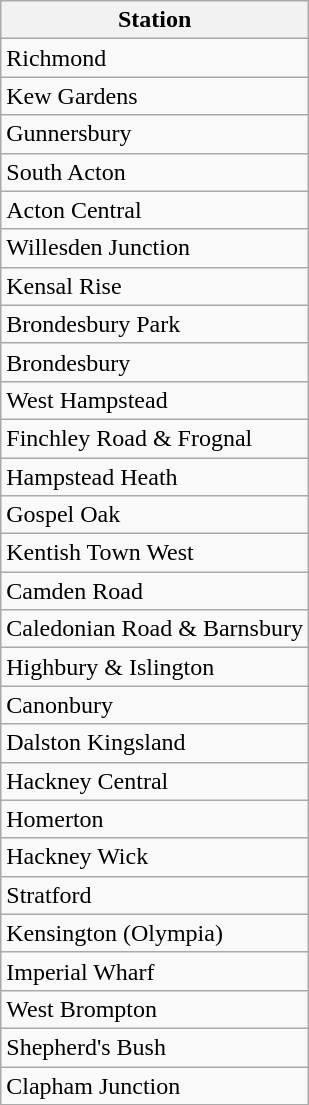<table class="wikitable">
<tr>
<th>Station</th>
</tr>
<tr>
<td>Richmond</td>
</tr>
<tr>
<td>Kew Gardens</td>
</tr>
<tr>
<td>Gunnersbury</td>
</tr>
<tr>
<td>South Acton</td>
</tr>
<tr>
<td>Acton Central</td>
</tr>
<tr>
<td>Willesden Junction</td>
</tr>
<tr>
<td>Kensal Rise</td>
</tr>
<tr>
<td>Brondesbury Park</td>
</tr>
<tr>
<td>Brondesbury</td>
</tr>
<tr>
<td>West Hampstead</td>
</tr>
<tr>
<td>Finchley Road & Frognal</td>
</tr>
<tr>
<td>Hampstead Heath</td>
</tr>
<tr>
<td>Gospel Oak</td>
</tr>
<tr>
<td>Kentish Town West</td>
</tr>
<tr>
<td>Camden Road</td>
</tr>
<tr>
<td>Caledonian Road & Barnsbury</td>
</tr>
<tr>
<td>Highbury & Islington</td>
</tr>
<tr>
<td>Canonbury</td>
</tr>
<tr>
<td>Dalston Kingsland</td>
</tr>
<tr>
<td>Hackney Central</td>
</tr>
<tr>
<td>Homerton</td>
</tr>
<tr>
<td>Hackney Wick</td>
</tr>
<tr>
<td>Stratford</td>
</tr>
<tr>
<td>Kensington (Olympia)</td>
</tr>
<tr>
<td>Imperial Wharf</td>
</tr>
<tr>
<td>West Brompton</td>
</tr>
<tr>
<td>Shepherd's Bush</td>
</tr>
<tr>
<td>Clapham Junction</td>
</tr>
</table>
